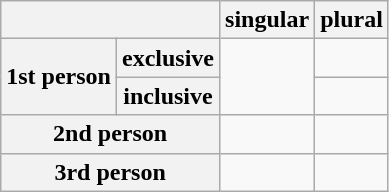<table class="wikitable">
<tr>
<th colspan="2"></th>
<th>singular</th>
<th>plural</th>
</tr>
<tr>
<th rowspan="2">1st person</th>
<th>exclusive</th>
<td rowspan="2"></td>
<td></td>
</tr>
<tr>
<th>inclusive</th>
<td></td>
</tr>
<tr>
<th colspan="2">2nd person</th>
<td></td>
<td></td>
</tr>
<tr>
<th colspan="2">3rd person</th>
<td></td>
<td></td>
</tr>
</table>
